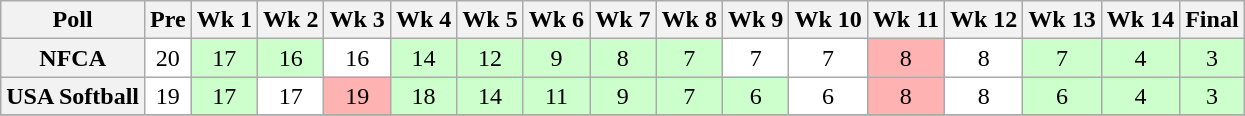<table class="wikitable" style="white-space:nowrap;">
<tr>
<th>Poll</th>
<th>Pre</th>
<th>Wk 1</th>
<th>Wk 2</th>
<th>Wk 3</th>
<th>Wk 4</th>
<th>Wk 5</th>
<th>Wk 6</th>
<th>Wk 7</th>
<th>Wk 8</th>
<th>Wk 9</th>
<th>Wk 10</th>
<th>Wk 11</th>
<th>Wk 12</th>
<th>Wk 13</th>
<th>Wk 14</th>
<th>Final</th>
</tr>
<tr style="text-align:center;">
<th>NFCA</th>
<td style="background:#FFF;">20</td>
<td style="background:#CCFFCC;">17</td>
<td style="background:#CCFFCC;">16</td>
<td style="background:#FFF;">16</td>
<td style="background:#CCFFCC;">14</td>
<td style="background:#CCFFCC;">12</td>
<td style="background:#CCFFCC;">9</td>
<td style="background:#CCFFCC;">8</td>
<td style="background:#CCFFCC;">7</td>
<td style="background:#FFF;">7</td>
<td style="background:#FFF;">7</td>
<td style="background:#FFB2B2;">8</td>
<td style="background:#FFF;">8</td>
<td style="background:#CCFFCC;">7</td>
<td style="background:#CCFFCC;">4</td>
<td style="background:#CCFFCC;">3</td>
</tr>
<tr style="text-align:center;">
<th>USA Softball</th>
<td style="background:#FFF;">19</td>
<td style="background:#CCFFCC;">17</td>
<td style="background:#FFF;">17</td>
<td style="background:#FFB2B2;">19</td>
<td style="background:#CCFFCC;">18</td>
<td style="background:#CCFFCC;">14</td>
<td style="background:#CCFFCC;">11</td>
<td style="background:#CCFFCC;">9</td>
<td style="background:#CCFFCC;">7</td>
<td style="background:#CCFFCC;">6</td>
<td style="background:#FFF;">6</td>
<td style="background:#FFB2B2;">8</td>
<td style="background:#FFF;">8</td>
<td style="background:#CCFFCC;">6</td>
<td style="background:#CCFFCC;">4</td>
<td style="background:#CCFFCC;">3</td>
</tr>
<tr style="background:#f9f9f9;">
</tr>
</table>
